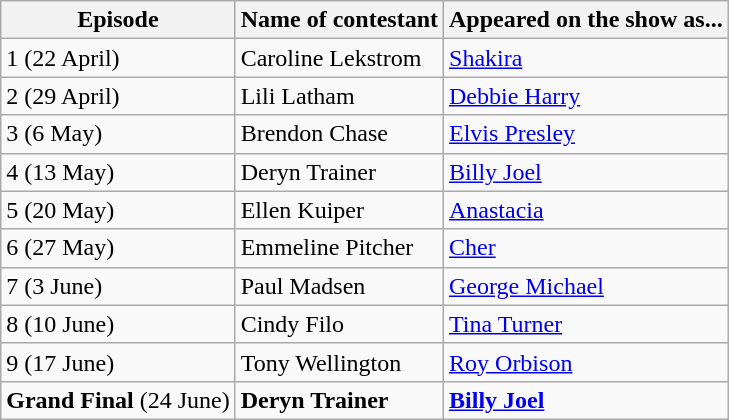<table class="wikitable">
<tr>
<th>Episode</th>
<th>Name of contestant</th>
<th>Appeared on the show as...</th>
</tr>
<tr>
<td>1 (22 April)</td>
<td>Caroline Lekstrom</td>
<td><a href='#'>Shakira</a></td>
</tr>
<tr>
<td>2 (29 April)</td>
<td>Lili Latham</td>
<td><a href='#'>Debbie Harry</a></td>
</tr>
<tr>
<td>3 (6 May)</td>
<td>Brendon Chase</td>
<td><a href='#'>Elvis Presley</a></td>
</tr>
<tr>
<td>4 (13 May)</td>
<td>Deryn Trainer</td>
<td><a href='#'>Billy Joel</a></td>
</tr>
<tr>
<td>5 (20 May)</td>
<td>Ellen Kuiper</td>
<td><a href='#'>Anastacia</a></td>
</tr>
<tr>
<td>6 (27 May)</td>
<td>Emmeline Pitcher</td>
<td><a href='#'>Cher</a></td>
</tr>
<tr>
<td>7 (3 June)</td>
<td>Paul Madsen</td>
<td><a href='#'>George Michael</a></td>
</tr>
<tr>
<td>8 (10 June)</td>
<td>Cindy Filo</td>
<td><a href='#'>Tina Turner</a></td>
</tr>
<tr>
<td>9 (17 June)</td>
<td>Tony Wellington</td>
<td><a href='#'>Roy Orbison</a></td>
</tr>
<tr>
<td><strong>Grand Final</strong> (24 June)</td>
<td><strong>Deryn Trainer</strong></td>
<td><strong><a href='#'>Billy Joel</a></strong></td>
</tr>
</table>
